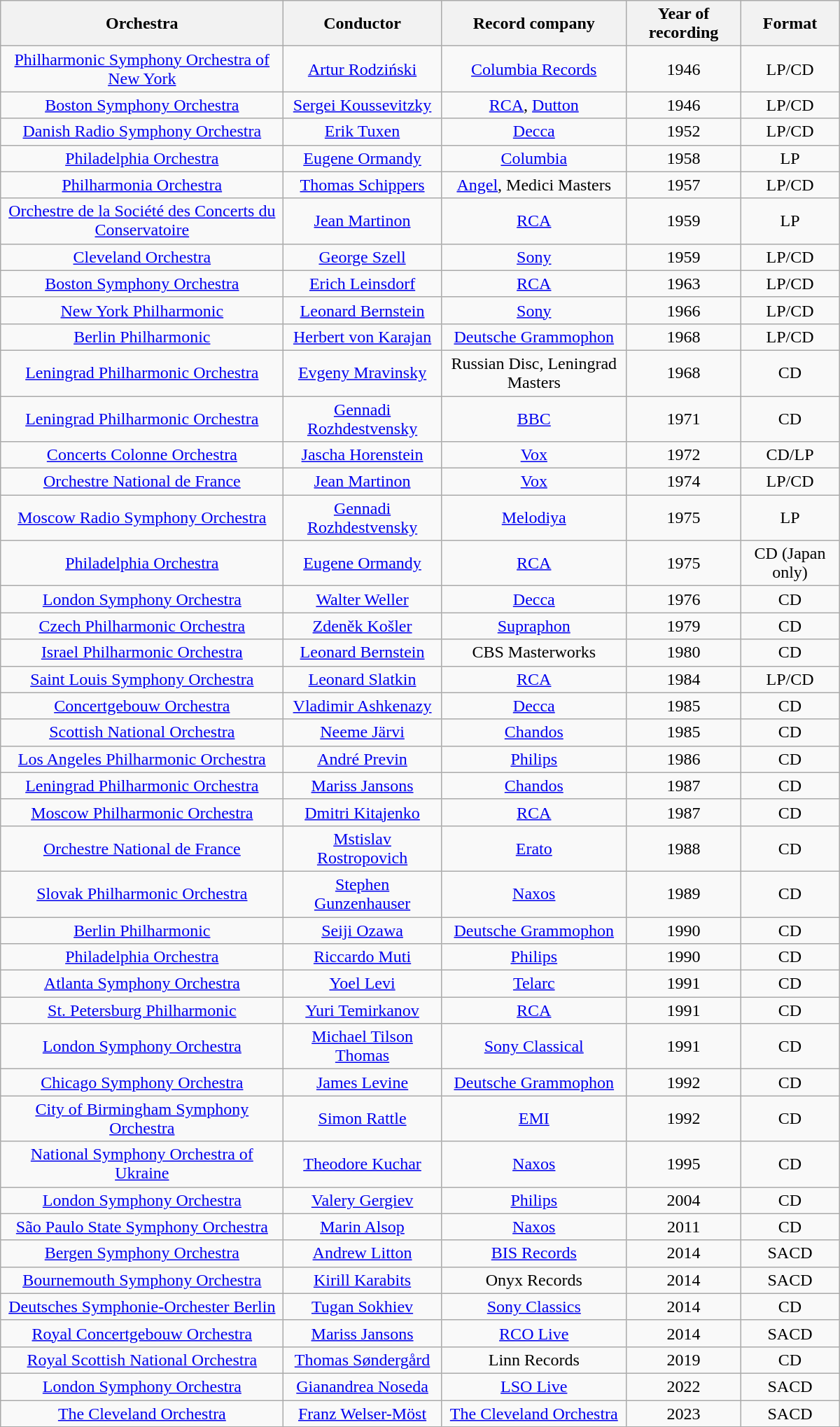<table class="wikitable" width="800px">
<tr>
<th align="center">Orchestra</th>
<th align="center">Conductor</th>
<th align="center">Record company</th>
<th align="center">Year of recording</th>
<th align="center">Format</th>
</tr>
<tr>
<td align="center"><a href='#'>Philharmonic Symphony Orchestra of New York</a></td>
<td align="center"><a href='#'>Artur Rodziński</a></td>
<td align="center"><a href='#'>Columbia Records</a></td>
<td align="center">1946</td>
<td align="center">LP/CD</td>
</tr>
<tr>
<td align="center"><a href='#'>Boston Symphony Orchestra</a></td>
<td align="center"><a href='#'>Sergei Koussevitzky</a></td>
<td align="center"><a href='#'>RCA</a>, <a href='#'>Dutton</a></td>
<td align="center">1946</td>
<td align="center">LP/CD</td>
</tr>
<tr>
<td align="center"><a href='#'>Danish Radio Symphony Orchestra</a></td>
<td align="center"><a href='#'>Erik Tuxen</a></td>
<td align="center"><a href='#'>Decca</a></td>
<td align="center">1952</td>
<td align="center">LP/CD</td>
</tr>
<tr>
<td align="center"><a href='#'>Philadelphia Orchestra</a></td>
<td align="center"><a href='#'>Eugene Ormandy</a></td>
<td align="center"><a href='#'>Columbia</a></td>
<td align="center">1958</td>
<td align="center">LP</td>
</tr>
<tr>
<td align="center"><a href='#'>Philharmonia Orchestra</a></td>
<td align="center"><a href='#'>Thomas Schippers</a></td>
<td align="center"><a href='#'>Angel</a>, Medici Masters</td>
<td align="center">1957</td>
<td align="center">LP/CD</td>
</tr>
<tr>
<td align="center"><a href='#'>Orchestre de la Société des Concerts du Conservatoire</a></td>
<td align="center"><a href='#'>Jean Martinon</a></td>
<td align="center"><a href='#'>RCA</a></td>
<td align="center">1959</td>
<td align="center">LP</td>
</tr>
<tr>
<td align="center"><a href='#'>Cleveland Orchestra</a></td>
<td align="center"><a href='#'>George Szell</a></td>
<td align="center"><a href='#'>Sony</a></td>
<td align="center">1959</td>
<td align="center">LP/CD</td>
</tr>
<tr>
<td align="center"><a href='#'>Boston Symphony Orchestra</a></td>
<td align="center"><a href='#'>Erich Leinsdorf</a></td>
<td align="center"><a href='#'>RCA</a></td>
<td align="center">1963</td>
<td align="center">LP/CD</td>
</tr>
<tr>
<td align="center"><a href='#'>New York Philharmonic</a></td>
<td align="center"><a href='#'>Leonard Bernstein</a></td>
<td align="center"><a href='#'>Sony</a></td>
<td align="center">1966</td>
<td align="center">LP/CD</td>
</tr>
<tr>
<td align="center"><a href='#'>Berlin Philharmonic</a></td>
<td align="center"><a href='#'>Herbert von Karajan</a></td>
<td align="center"><a href='#'>Deutsche Grammophon</a></td>
<td align="center">1968</td>
<td align="center">LP/CD</td>
</tr>
<tr>
<td align="center"><a href='#'>Leningrad Philharmonic Orchestra</a></td>
<td align="center"><a href='#'>Evgeny Mravinsky</a></td>
<td align="center">Russian Disc, Leningrad Masters</td>
<td align="center">1968</td>
<td align="center">CD</td>
</tr>
<tr>
<td align="center"><a href='#'>Leningrad Philharmonic Orchestra</a></td>
<td align="center"><a href='#'>Gennadi Rozhdestvensky</a></td>
<td align="center"><a href='#'>BBC</a></td>
<td align="center">1971</td>
<td align="center">CD</td>
</tr>
<tr>
<td align="center"><a href='#'>Concerts Colonne Orchestra</a></td>
<td align="center"><a href='#'>Jascha Horenstein</a></td>
<td align="center"><a href='#'>Vox</a></td>
<td align="center">1972</td>
<td align="center">CD/LP</td>
</tr>
<tr>
<td align="center"><a href='#'>Orchestre National de France</a></td>
<td align="center"><a href='#'>Jean Martinon</a></td>
<td align="center"><a href='#'>Vox</a></td>
<td align="center">1974</td>
<td align="center">LP/CD</td>
</tr>
<tr>
<td align="center"><a href='#'>Moscow Radio Symphony Orchestra</a></td>
<td align="center"><a href='#'>Gennadi Rozhdestvensky</a></td>
<td align="center"><a href='#'>Melodiya</a></td>
<td align="center">1975</td>
<td align="center">LP</td>
</tr>
<tr>
<td align="center"><a href='#'>Philadelphia Orchestra</a></td>
<td align="center"><a href='#'>Eugene Ormandy</a></td>
<td align="center"><a href='#'>RCA</a></td>
<td align="center">1975</td>
<td align="center">CD (Japan only)</td>
</tr>
<tr>
<td align="center"><a href='#'>London Symphony Orchestra</a></td>
<td align="center"><a href='#'>Walter Weller</a></td>
<td align="center"><a href='#'>Decca</a></td>
<td align="center">1976</td>
<td align="center">CD</td>
</tr>
<tr>
<td align="center"><a href='#'>Czech Philharmonic Orchestra</a></td>
<td align="center"><a href='#'>Zdeněk Košler</a></td>
<td align="center"><a href='#'>Supraphon</a></td>
<td align="center">1979</td>
<td align="center">CD</td>
</tr>
<tr>
<td align="center"><a href='#'>Israel Philharmonic Orchestra</a></td>
<td align="center"><a href='#'>Leonard Bernstein</a></td>
<td align="center">CBS Masterworks</td>
<td align="center">1980</td>
<td align="center">CD</td>
</tr>
<tr>
<td align="center"><a href='#'>Saint Louis Symphony Orchestra</a></td>
<td align="center"><a href='#'>Leonard Slatkin</a></td>
<td align="center"><a href='#'>RCA</a></td>
<td align="center">1984</td>
<td align="center">LP/CD</td>
</tr>
<tr>
<td align="center"><a href='#'>Concertgebouw Orchestra</a></td>
<td align="center"><a href='#'>Vladimir Ashkenazy</a></td>
<td align="center"><a href='#'>Decca</a></td>
<td align="center">1985</td>
<td align="center">CD</td>
</tr>
<tr>
<td align="center"><a href='#'>Scottish National Orchestra</a></td>
<td align="center"><a href='#'>Neeme Järvi</a></td>
<td align="center"><a href='#'>Chandos</a></td>
<td align="center">1985</td>
<td align="center">CD</td>
</tr>
<tr>
<td align="center"><a href='#'>Los Angeles Philharmonic Orchestra</a></td>
<td align="center"><a href='#'>André Previn</a></td>
<td align="center"><a href='#'>Philips</a></td>
<td align="center">1986</td>
<td align="center">CD</td>
</tr>
<tr>
<td align="center"><a href='#'>Leningrad Philharmonic Orchestra</a></td>
<td align="center"><a href='#'>Mariss Jansons</a></td>
<td align="center"><a href='#'>Chandos</a></td>
<td align="center">1987</td>
<td align="center">CD</td>
</tr>
<tr>
<td align="center"><a href='#'>Moscow Philharmonic Orchestra</a></td>
<td align="center"><a href='#'>Dmitri Kitajenko</a></td>
<td align="center"><a href='#'>RCA</a></td>
<td align="center">1987</td>
<td align="center">CD</td>
</tr>
<tr>
<td align="center"><a href='#'>Orchestre National de France</a></td>
<td align="center"><a href='#'>Mstislav Rostropovich</a></td>
<td align="center"><a href='#'>Erato</a></td>
<td align="center">1988</td>
<td align="center">CD</td>
</tr>
<tr>
<td align="center"><a href='#'>Slovak Philharmonic Orchestra</a></td>
<td align="center"><a href='#'>Stephen Gunzenhauser</a></td>
<td align="center"><a href='#'>Naxos</a></td>
<td align="center">1989</td>
<td align="center">CD</td>
</tr>
<tr>
<td align="center"><a href='#'>Berlin Philharmonic</a></td>
<td align="center"><a href='#'>Seiji Ozawa</a></td>
<td align="center"><a href='#'>Deutsche Grammophon</a></td>
<td align="center">1990</td>
<td align="center">CD</td>
</tr>
<tr>
<td align="center"><a href='#'>Philadelphia Orchestra</a></td>
<td align="center"><a href='#'>Riccardo Muti</a></td>
<td align="center"><a href='#'>Philips</a></td>
<td align="center">1990</td>
<td align="center">CD</td>
</tr>
<tr>
<td align="center"><a href='#'>Atlanta Symphony Orchestra</a></td>
<td align="center"><a href='#'>Yoel Levi</a></td>
<td align="center"><a href='#'>Telarc</a></td>
<td align="center">1991</td>
<td align="center">CD</td>
</tr>
<tr>
<td align="center"><a href='#'>St. Petersburg Philharmonic</a></td>
<td align="center"><a href='#'>Yuri Temirkanov</a></td>
<td align="center"><a href='#'>RCA</a></td>
<td align="center">1991</td>
<td align="center">CD</td>
</tr>
<tr>
<td align="center"><a href='#'>London Symphony Orchestra</a></td>
<td align="center"><a href='#'>Michael Tilson Thomas</a></td>
<td align="center"><a href='#'>Sony Classical</a></td>
<td align="center">1991</td>
<td align="center">CD</td>
</tr>
<tr>
<td align="center"><a href='#'>Chicago Symphony Orchestra</a></td>
<td align="center"><a href='#'>James Levine</a></td>
<td align="center"><a href='#'>Deutsche Grammophon</a></td>
<td align="center">1992</td>
<td align="center">CD</td>
</tr>
<tr>
<td align="center"><a href='#'>City of Birmingham Symphony Orchestra</a></td>
<td align="center"><a href='#'>Simon Rattle</a></td>
<td align="center"><a href='#'>EMI</a></td>
<td align="center">1992</td>
<td align="center">CD</td>
</tr>
<tr>
<td align="center"><a href='#'>National Symphony Orchestra of Ukraine</a></td>
<td align="center"><a href='#'>Theodore Kuchar</a></td>
<td align="center"><a href='#'>Naxos</a></td>
<td align="center">1995</td>
<td align="center">CD</td>
</tr>
<tr>
<td align="center"><a href='#'>London Symphony Orchestra</a></td>
<td align="center"><a href='#'>Valery Gergiev</a></td>
<td align="center"><a href='#'>Philips</a></td>
<td align="center">2004</td>
<td align="center">CD</td>
</tr>
<tr>
<td align="center"><a href='#'>São Paulo State Symphony Orchestra</a></td>
<td align="center"><a href='#'>Marin Alsop</a></td>
<td align="center"><a href='#'>Naxos</a></td>
<td align="center">2011</td>
<td align="center">CD</td>
</tr>
<tr>
<td align="center"><a href='#'>Bergen Symphony Orchestra</a></td>
<td align="center"><a href='#'>Andrew Litton</a></td>
<td align="center"><a href='#'>BIS Records</a></td>
<td align="center">2014</td>
<td align="center">SACD</td>
</tr>
<tr>
<td align="center"><a href='#'>Bournemouth Symphony Orchestra</a></td>
<td align="center"><a href='#'>Kirill Karabits</a></td>
<td align="center">Onyx Records</td>
<td align="center">2014</td>
<td align="center">SACD</td>
</tr>
<tr>
<td style="text-align:center;"><a href='#'>Deutsches Symphonie-Orchester Berlin</a></td>
<td style="text-align:center;"><a href='#'>Tugan Sokhiev</a></td>
<td style="text-align:center;"><a href='#'>Sony Classics</a></td>
<td style="text-align:center;">2014</td>
<td style="text-align:center;">CD</td>
</tr>
<tr>
<td align="center"><a href='#'>Royal Concertgebouw Orchestra</a></td>
<td align="center"><a href='#'>Mariss Jansons</a></td>
<td align="center"><a href='#'>RCO Live</a></td>
<td align="center">2014</td>
<td align="center">SACD</td>
</tr>
<tr>
<td align="center"><a href='#'>Royal Scottish National Orchestra</a></td>
<td align="center"><a href='#'>Thomas Søndergård</a></td>
<td align="center">Linn Records</td>
<td align="center">2019</td>
<td align="center">CD</td>
</tr>
<tr>
<td align="center"><a href='#'>London Symphony Orchestra</a></td>
<td align="center"><a href='#'>Gianandrea Noseda</a></td>
<td align="center"><a href='#'>LSO Live</a></td>
<td align="center">2022</td>
<td align="center">SACD</td>
</tr>
<tr>
<td align="center"><a href='#'>The Cleveland Orchestra</a></td>
<td align="center"><a href='#'>Franz Welser-Möst</a></td>
<td align="center"><a href='#'>The Cleveland Orchestra</a></td>
<td align="center">2023</td>
<td align="center">SACD</td>
</tr>
</table>
